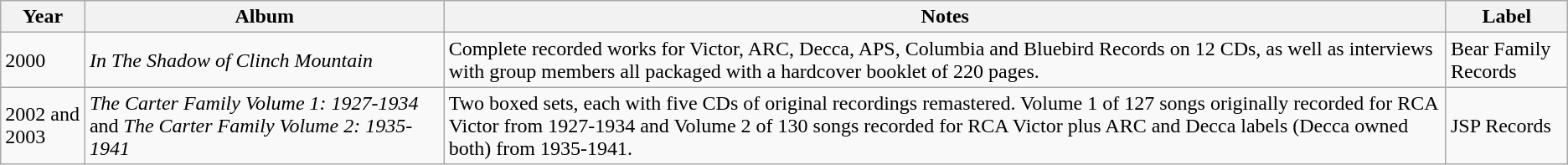<table class="wikitable">
<tr>
<th>Year</th>
<th>Album</th>
<th>Notes</th>
<th>Label</th>
</tr>
<tr>
<td>2000</td>
<td><em>In The Shadow of Clinch Mountain</em></td>
<td>Complete recorded works for Victor, ARC, Decca, APS, Columbia and Bluebird Records on 12 CDs, as well as interviews with group members all packaged with a hardcover booklet of 220 pages.</td>
<td>Bear Family Records</td>
</tr>
<tr>
<td>2002 and 2003</td>
<td><em>The Carter Family Volume 1: 1927-1934</em> and <em>The Carter Family Volume 2: 1935-1941</em></td>
<td>Two boxed sets, each with five CDs of original recordings remastered. Volume 1 of 127 songs originally recorded for RCA Victor from 1927-1934 and Volume 2 of 130 songs recorded for RCA Victor plus ARC and Decca labels (Decca owned both) from 1935-1941.</td>
<td>JSP Records</td>
</tr>
</table>
